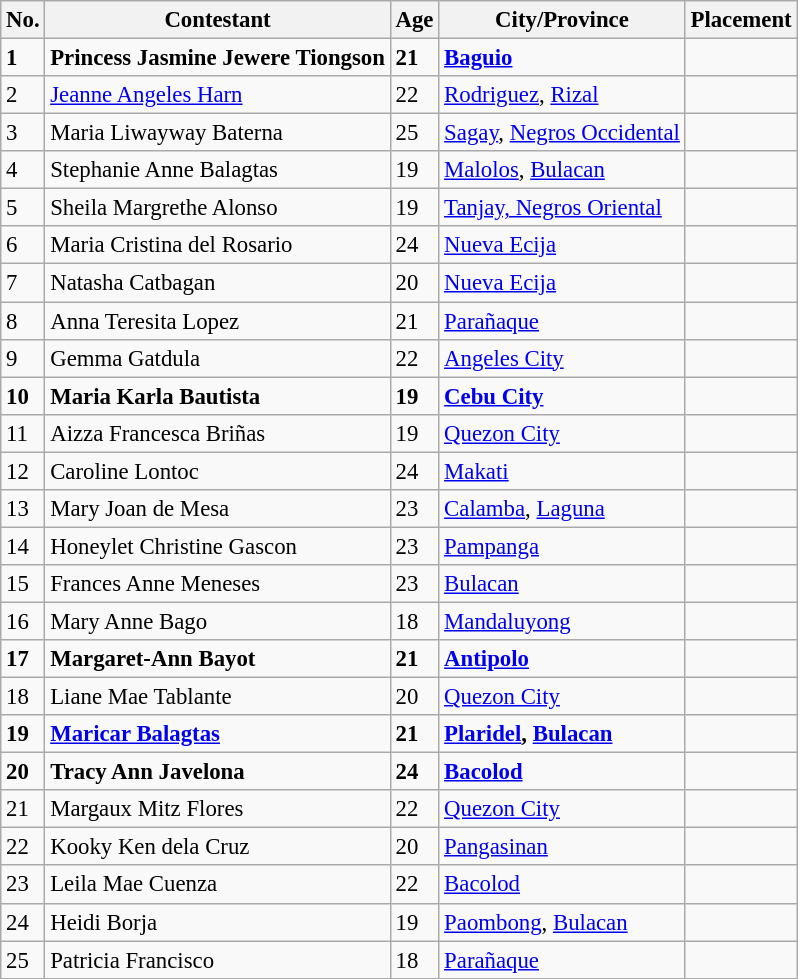<table class="wikitable sortable" style="font-size:95%;">
<tr>
<th>No.</th>
<th>Contestant</th>
<th>Age</th>
<th>City/Province</th>
<th>Placement</th>
</tr>
<tr>
<td><strong>1</strong></td>
<td><strong>Princess Jasmine Jewere Tiongson</strong></td>
<td><strong>21</strong></td>
<td><strong><a href='#'>Baguio</a></strong></td>
<td></td>
</tr>
<tr>
<td>2</td>
<td><a href='#'>Jeanne Angeles Harn</a></td>
<td>22</td>
<td><a href='#'>Rodriguez</a>, <a href='#'>Rizal</a></td>
<td></td>
</tr>
<tr>
<td>3</td>
<td>Maria Liwayway Baterna</td>
<td>25</td>
<td><a href='#'>Sagay</a>, <a href='#'>Negros Occidental</a></td>
<td></td>
</tr>
<tr>
<td>4</td>
<td>Stephanie Anne Balagtas</td>
<td>19</td>
<td><a href='#'>Malolos</a>, <a href='#'>Bulacan</a></td>
<td></td>
</tr>
<tr>
<td>5</td>
<td>Sheila Margrethe Alonso</td>
<td>19</td>
<td><a href='#'>Tanjay, Negros Oriental</a></td>
<td></td>
</tr>
<tr>
<td>6</td>
<td>Maria Cristina del Rosario</td>
<td>24</td>
<td><a href='#'>Nueva Ecija</a></td>
<td></td>
</tr>
<tr>
<td>7</td>
<td>Natasha Catbagan</td>
<td>20</td>
<td><a href='#'>Nueva Ecija</a></td>
<td></td>
</tr>
<tr>
<td>8</td>
<td>Anna Teresita Lopez</td>
<td>21</td>
<td><a href='#'>Parañaque</a></td>
<td></td>
</tr>
<tr>
<td>9</td>
<td>Gemma Gatdula</td>
<td>22</td>
<td><a href='#'>Angeles City</a></td>
<td></td>
</tr>
<tr>
<td><strong>10</strong></td>
<td><strong>Maria Karla Bautista</strong></td>
<td><strong>19</strong></td>
<td><strong><a href='#'>Cebu City</a></strong></td>
<td><strong>  </strong></td>
</tr>
<tr>
<td>11</td>
<td>Aizza Francesca Briñas</td>
<td>19</td>
<td><a href='#'>Quezon City</a></td>
<td></td>
</tr>
<tr>
<td>12</td>
<td>Caroline Lontoc</td>
<td>24</td>
<td><a href='#'>Makati</a></td>
<td></td>
</tr>
<tr>
<td>13</td>
<td>Mary Joan de Mesa</td>
<td>23</td>
<td><a href='#'>Calamba</a>, <a href='#'>Laguna</a></td>
<td></td>
</tr>
<tr>
<td>14</td>
<td>Honeylet Christine Gascon</td>
<td>23</td>
<td><a href='#'>Pampanga</a></td>
<td></td>
</tr>
<tr>
<td>15</td>
<td>Frances Anne Meneses</td>
<td>23</td>
<td><a href='#'>Bulacan</a></td>
<td></td>
</tr>
<tr>
<td>16</td>
<td>Mary Anne Bago</td>
<td>18</td>
<td><a href='#'>Mandaluyong</a></td>
<td></td>
</tr>
<tr>
<td><strong>17</strong></td>
<td><strong>Margaret-Ann Bayot</strong></td>
<td><strong>21</strong></td>
<td><strong><a href='#'>Antipolo</a></strong></td>
<td><strong>  </strong></td>
</tr>
<tr>
<td>18</td>
<td>Liane Mae Tablante</td>
<td>20</td>
<td><a href='#'>Quezon City</a></td>
<td></td>
</tr>
<tr>
<td><strong>19</strong></td>
<td><strong><a href='#'>Maricar Balagtas</a></strong></td>
<td><strong>21</strong></td>
<td><strong><a href='#'>Plaridel</a>, <a href='#'>Bulacan</a></strong></td>
<td><strong>  </strong></td>
</tr>
<tr>
<td><strong>20</strong></td>
<td><strong>Tracy Ann Javelona</strong></td>
<td><strong>24</strong></td>
<td><strong><a href='#'>Bacolod</a></strong></td>
<td></td>
</tr>
<tr>
<td>21</td>
<td>Margaux Mitz Flores</td>
<td>22</td>
<td><a href='#'>Quezon City</a></td>
<td></td>
</tr>
<tr>
<td>22</td>
<td>Kooky Ken dela Cruz</td>
<td>20</td>
<td><a href='#'>Pangasinan</a></td>
<td></td>
</tr>
<tr>
<td>23</td>
<td>Leila Mae Cuenza</td>
<td>22</td>
<td><a href='#'>Bacolod</a></td>
<td></td>
</tr>
<tr>
<td>24</td>
<td>Heidi Borja</td>
<td>19</td>
<td><a href='#'>Paombong</a>, <a href='#'>Bulacan</a></td>
<td></td>
</tr>
<tr>
<td>25</td>
<td>Patricia Francisco</td>
<td>18</td>
<td><a href='#'>Parañaque</a></td>
<td></td>
</tr>
<tr>
</tr>
</table>
